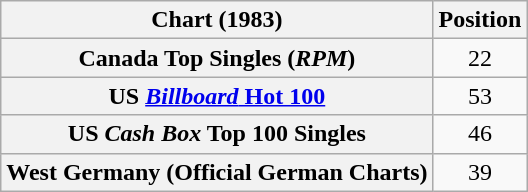<table class="wikitable sortable plainrowheaders" style="text-align:center">
<tr>
<th scope="col">Chart (1983)</th>
<th scope="col">Position</th>
</tr>
<tr>
<th scope="row">Canada Top Singles (<em>RPM</em>)</th>
<td>22</td>
</tr>
<tr>
<th scope="row">US <a href='#'><em>Billboard</em> Hot 100</a></th>
<td>53</td>
</tr>
<tr>
<th scope="row">US <em>Cash Box</em> Top 100 Singles</th>
<td>46</td>
</tr>
<tr>
<th scope="row">West Germany (Official German Charts)</th>
<td>39</td>
</tr>
</table>
